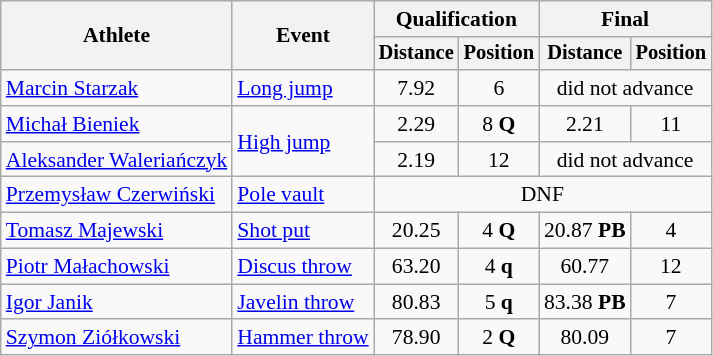<table class=wikitable style="font-size:90%">
<tr>
<th rowspan="2">Athlete</th>
<th rowspan="2">Event</th>
<th colspan="2">Qualification</th>
<th colspan="2">Final</th>
</tr>
<tr style="font-size:95%">
<th>Distance</th>
<th>Position</th>
<th>Distance</th>
<th>Position</th>
</tr>
<tr style=text-align:center>
<td style=text-align:left><a href='#'>Marcin Starzak</a></td>
<td style=text-align:left><a href='#'>Long jump</a></td>
<td>7.92</td>
<td>6</td>
<td colspan=2>did not advance</td>
</tr>
<tr style=text-align:center>
<td style=text-align:left><a href='#'>Michał Bieniek</a></td>
<td style=text-align:left rowspan=2><a href='#'>High jump</a></td>
<td>2.29</td>
<td>8 <strong>Q</strong></td>
<td>2.21</td>
<td>11</td>
</tr>
<tr style=text-align:center>
<td style=text-align:left><a href='#'>Aleksander Waleriańczyk</a></td>
<td>2.19</td>
<td>12</td>
<td colspan=2>did not advance</td>
</tr>
<tr style=text-align:center>
<td style=text-align:left><a href='#'>Przemysław Czerwiński</a></td>
<td style=text-align:left><a href='#'>Pole vault</a></td>
<td colspan=4>DNF</td>
</tr>
<tr style=text-align:center>
<td style=text-align:left><a href='#'>Tomasz Majewski</a></td>
<td style=text-align:left><a href='#'>Shot put</a></td>
<td>20.25</td>
<td>4 <strong>Q</strong></td>
<td>20.87 <strong>PB</strong></td>
<td>4</td>
</tr>
<tr style=text-align:center>
<td style=text-align:left><a href='#'>Piotr Małachowski</a></td>
<td style=text-align:left><a href='#'>Discus throw</a></td>
<td>63.20</td>
<td>4 <strong>q</strong></td>
<td>60.77</td>
<td>12</td>
</tr>
<tr style=text-align:center>
<td style=text-align:left><a href='#'>Igor Janik</a></td>
<td style=text-align:left><a href='#'>Javelin throw</a></td>
<td>80.83</td>
<td>5 <strong>q</strong></td>
<td>83.38 <strong>PB</strong></td>
<td>7</td>
</tr>
<tr style=text-align:center>
<td style=text-align:left><a href='#'>Szymon Ziółkowski</a></td>
<td style=text-align:left><a href='#'>Hammer throw</a></td>
<td>78.90</td>
<td>2 <strong>Q</strong></td>
<td>80.09</td>
<td>7</td>
</tr>
</table>
